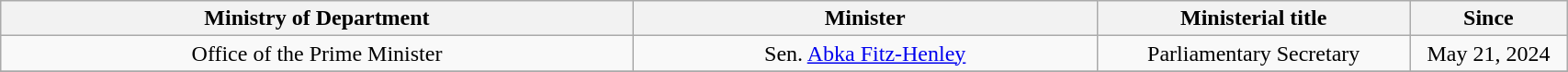<table class="wikitable sortable"  style="width:90%; text-align:center;">
<tr>
<th style="width:30px; %;"><strong>Ministry of Department</strong></th>
<th style="width:30px; %;"><strong>Minister</strong></th>
<th style="width:20%;"><strong>Ministerial title</strong></th>
<th style="width:10%;"><strong>Since</strong></th>
</tr>
<tr>
<td>Office of the Prime Minister</td>
<td>Sen. <a href='#'>Abka Fitz-Henley</a></td>
<td>Parliamentary Secretary</td>
<td>May 21, 2024</td>
</tr>
<tr>
</tr>
</table>
